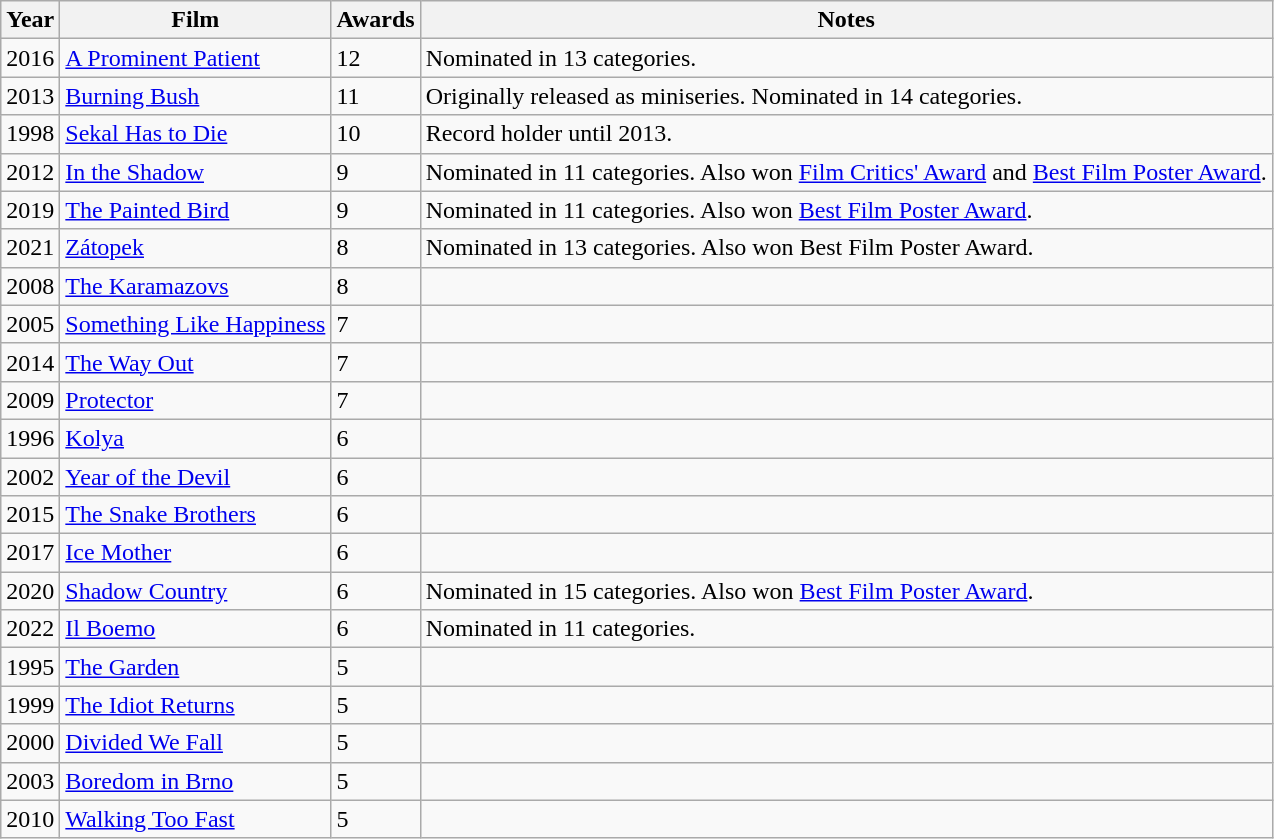<table class="wikitable">
<tr>
<th>Year</th>
<th>Film</th>
<th>Awards</th>
<th>Notes</th>
</tr>
<tr>
<td>2016</td>
<td><a href='#'>A Prominent Patient</a></td>
<td>12</td>
<td>Nominated in 13 categories.</td>
</tr>
<tr>
<td>2013</td>
<td><a href='#'>Burning Bush</a></td>
<td>11</td>
<td>Originally released as miniseries. Nominated in 14 categories.</td>
</tr>
<tr>
<td>1998</td>
<td><a href='#'>Sekal Has to Die</a></td>
<td>10</td>
<td>Record holder until 2013.</td>
</tr>
<tr>
<td>2012</td>
<td><a href='#'>In the Shadow</a></td>
<td>9</td>
<td>Nominated in 11 categories. Also won <a href='#'>Film Critics' Award</a> and <a href='#'>Best Film Poster Award</a>.</td>
</tr>
<tr>
<td>2019</td>
<td><a href='#'>The Painted Bird</a></td>
<td>9</td>
<td>Nominated in 11 categories. Also won <a href='#'>Best Film Poster Award</a>.</td>
</tr>
<tr>
<td>2021</td>
<td><a href='#'>Zátopek</a></td>
<td>8</td>
<td>Nominated in 13 categories. Also won Best Film Poster Award.</td>
</tr>
<tr>
<td>2008</td>
<td><a href='#'>The Karamazovs</a></td>
<td>8</td>
<td></td>
</tr>
<tr>
<td>2005</td>
<td><a href='#'>Something Like Happiness</a></td>
<td>7</td>
<td></td>
</tr>
<tr>
<td>2014</td>
<td><a href='#'>The Way Out</a></td>
<td>7</td>
<td></td>
</tr>
<tr>
<td>2009</td>
<td><a href='#'>Protector</a></td>
<td>7</td>
<td></td>
</tr>
<tr>
<td>1996</td>
<td><a href='#'>Kolya</a></td>
<td>6</td>
<td></td>
</tr>
<tr>
<td>2002</td>
<td><a href='#'>Year of the Devil</a></td>
<td>6</td>
<td></td>
</tr>
<tr>
<td>2015</td>
<td><a href='#'>The Snake Brothers</a></td>
<td>6</td>
<td></td>
</tr>
<tr>
<td>2017</td>
<td><a href='#'>Ice Mother</a></td>
<td>6</td>
<td></td>
</tr>
<tr>
<td>2020</td>
<td><a href='#'>Shadow Country</a></td>
<td>6</td>
<td>Nominated in 15 categories. Also won <a href='#'>Best Film Poster Award</a>.</td>
</tr>
<tr>
<td>2022</td>
<td><a href='#'>Il Boemo</a></td>
<td>6</td>
<td>Nominated in 11 categories.</td>
</tr>
<tr>
<td>1995</td>
<td><a href='#'>The Garden</a></td>
<td>5</td>
<td></td>
</tr>
<tr>
<td>1999</td>
<td><a href='#'>The Idiot Returns</a></td>
<td>5</td>
<td></td>
</tr>
<tr>
<td>2000</td>
<td><a href='#'>Divided We Fall</a></td>
<td>5</td>
<td></td>
</tr>
<tr>
<td>2003</td>
<td><a href='#'>Boredom in Brno</a></td>
<td>5</td>
<td></td>
</tr>
<tr>
<td>2010</td>
<td><a href='#'>Walking Too Fast</a></td>
<td>5</td>
<td></td>
</tr>
</table>
